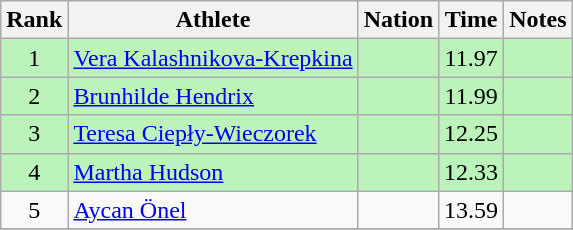<table class="wikitable sortable" style="text-align:center">
<tr>
<th>Rank</th>
<th>Athlete</th>
<th>Nation</th>
<th>Time</th>
<th>Notes</th>
</tr>
<tr bgcolor=bbf3bb>
<td>1</td>
<td align=left><a href='#'>Vera Kalashnikova-Krepkina</a></td>
<td align=left></td>
<td>11.97</td>
<td></td>
</tr>
<tr bgcolor=bbf3bb>
<td>2</td>
<td align=left><a href='#'>Brunhilde Hendrix</a></td>
<td align=left></td>
<td>11.99</td>
<td></td>
</tr>
<tr bgcolor=bbf3bb>
<td>3</td>
<td align=left><a href='#'>Teresa Ciepły-Wieczorek</a></td>
<td align=left></td>
<td>12.25</td>
<td></td>
</tr>
<tr bgcolor=bbf3bb>
<td>4</td>
<td align=left><a href='#'>Martha Hudson</a></td>
<td align=left></td>
<td>12.33</td>
<td></td>
</tr>
<tr>
<td>5</td>
<td align=left><a href='#'>Aycan Önel</a></td>
<td align=left></td>
<td>13.59</td>
<td></td>
</tr>
<tr>
</tr>
</table>
